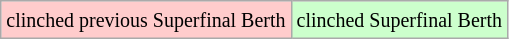<table class="wikitable">
<tr>
<td style="background-color: #ffcccc;"><small>clinched previous Superfinal Berth</small></td>
<td style="background-color: #ccffcc;"><small>clinched Superfinal Berth</small></td>
</tr>
</table>
